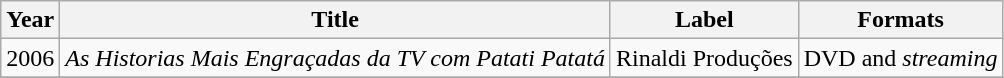<table class="wikitable plainrowheaders">
<tr>
<th>Year</th>
<th>Title</th>
<th>Label</th>
<th>Formats</th>
</tr>
<tr>
<td>2006</td>
<td><em>As Historias Mais Engraçadas da TV com Patati Patatá</em></td>
<td>Rinaldi Produções</td>
<td>DVD and <em>streaming</em></td>
</tr>
<tr>
</tr>
</table>
